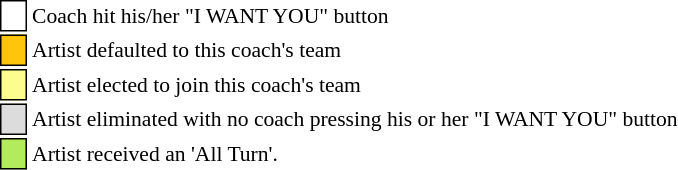<table class="toccolours" style="font-size: 90%; white-space: nowrap;">
<tr>
<td style="background:white; border:1px solid black;"> <strong></strong> </td>
<td>Coach hit his/her "I WANT YOU" button</td>
</tr>
<tr>
<td style="background:#ffc40c; border:1px solid black;">    </td>
<td>Artist defaulted to this coach's team</td>
</tr>
<tr>
<td style="background:#fdfc8f; border:1px solid black;">    </td>
<td style="padding-right: 8px">Artist elected to join this coach's team</td>
</tr>
<tr>
<td style="background:#dcdcdc; border:1px solid black;">    </td>
<td>Artist eliminated with no coach pressing his or her "I WANT YOU" button</td>
</tr>
<tr>
<td style="background-color:#B2EC5D; border: 1px solid black">    </td>
<td>Artist received an 'All Turn'.</td>
</tr>
<tr>
</tr>
</table>
